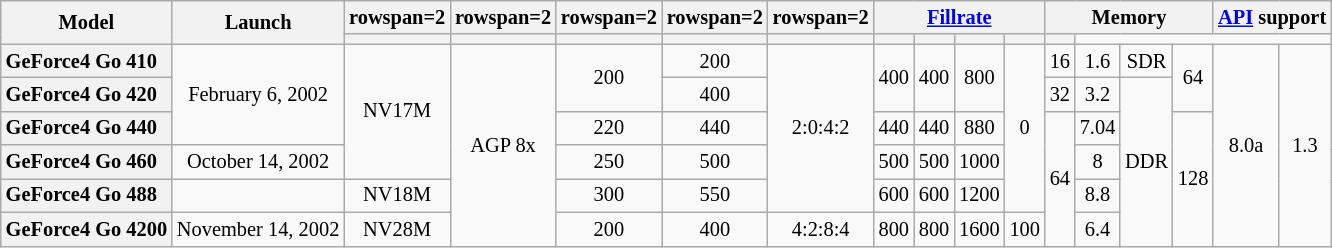<table class="mw-datatable wikitable sortable" style="font-size:85%; text-align:center;">
<tr>
<th rowspan=2>Model</th>
<th rowspan=2>Launch</th>
<th>rowspan=2 </th>
<th>rowspan=2 </th>
<th>rowspan=2 </th>
<th>rowspan=2 </th>
<th>rowspan=2 </th>
<th colspan=4><a href='#'>Fillrate</a></th>
<th colspan=4>Memory</th>
<th colspan=2><a href='#'>API</a> support</th>
</tr>
<tr>
<th></th>
<th></th>
<th></th>
<th></th>
<th></th>
<th></th>
<th></th>
<th></th>
<th></th>
<th></th>
</tr>
<tr>
<th style="text-align:left">GeForce4 Go 410</th>
<td rowspan="3">February 6, 2002</td>
<td rowspan="4">NV17M</td>
<td rowspan="6">AGP 8x</td>
<td rowspan="2">200</td>
<td>200</td>
<td rowspan="5">2:0:4:2</td>
<td rowspan="2">400</td>
<td rowspan="2">400</td>
<td rowspan="2">800</td>
<td rowspan="5">0</td>
<td>16</td>
<td>1.6</td>
<td>SDR</td>
<td rowspan="2">64</td>
<td rowspan="6">8.0a</td>
<td rowspan="6">1.3</td>
</tr>
<tr>
<th style="text-align:left">GeForce4 Go 420</th>
<td>400</td>
<td>32</td>
<td>3.2</td>
<td rowspan="5">DDR</td>
</tr>
<tr>
<th style="text-align:left">GeForce4 Go 440</th>
<td>220</td>
<td>440</td>
<td>440</td>
<td>440</td>
<td>880</td>
<td rowspan="4">64</td>
<td>7.04</td>
<td rowspan="4">128</td>
</tr>
<tr>
<th style="text-align:left">GeForce4 Go 460</th>
<td>October 14, 2002</td>
<td>250</td>
<td>500</td>
<td>500</td>
<td>500</td>
<td>1000</td>
<td>8</td>
</tr>
<tr>
<th style="text-align:left">GeForce4 Go 488</th>
<td></td>
<td>NV18M</td>
<td>300</td>
<td>550</td>
<td>600</td>
<td>600</td>
<td>1200</td>
<td>8.8</td>
</tr>
<tr>
<th style="text-align:left">GeForce4 Go 4200</th>
<td>November 14, 2002</td>
<td>NV28M</td>
<td>200</td>
<td>400</td>
<td>4:2:8:4</td>
<td>800</td>
<td>800</td>
<td>1600</td>
<td>100</td>
<td>6.4</td>
</tr>
</table>
